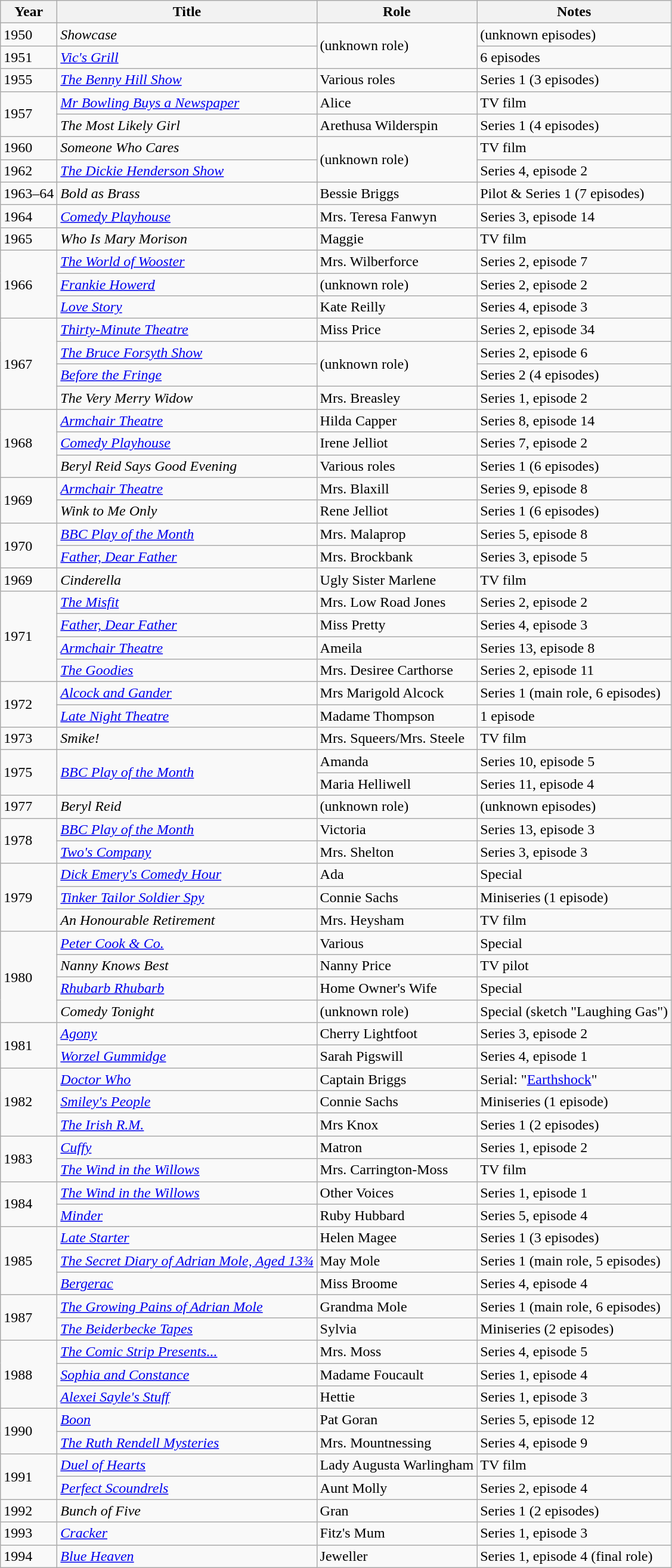<table class="wikitable">
<tr>
<th>Year</th>
<th>Title</th>
<th>Role</th>
<th>Notes</th>
</tr>
<tr>
<td>1950</td>
<td><em>Showcase</em></td>
<td rowspan="2">(unknown role)</td>
<td>(unknown episodes)</td>
</tr>
<tr>
<td>1951</td>
<td><em><a href='#'>Vic's Grill</a></em></td>
<td>6 episodes</td>
</tr>
<tr>
<td>1955</td>
<td><em><a href='#'>The Benny Hill Show</a></em></td>
<td>Various roles</td>
<td>Series 1 (3 episodes)</td>
</tr>
<tr>
<td rowspan="2">1957</td>
<td><em><a href='#'>Mr Bowling Buys a Newspaper</a></em></td>
<td>Alice</td>
<td>TV film</td>
</tr>
<tr>
<td><em>The Most Likely Girl</em></td>
<td>Arethusa Wilderspin</td>
<td>Series 1 (4 episodes)</td>
</tr>
<tr>
<td>1960</td>
<td><em>Someone Who Cares</em></td>
<td rowspan="2">(unknown role)</td>
<td>TV film</td>
</tr>
<tr>
<td>1962</td>
<td><em><a href='#'>The Dickie Henderson Show</a></em></td>
<td>Series 4, episode 2</td>
</tr>
<tr>
<td>1963–64</td>
<td><em>Bold as Brass</em></td>
<td>Bessie Briggs</td>
<td>Pilot & Series 1 (7 episodes)</td>
</tr>
<tr>
<td>1964</td>
<td><em><a href='#'>Comedy Playhouse</a></em></td>
<td>Mrs. Teresa Fanwyn</td>
<td>Series 3, episode 14</td>
</tr>
<tr>
<td>1965</td>
<td><em>Who Is Mary Morison</em></td>
<td>Maggie</td>
<td>TV film</td>
</tr>
<tr>
<td rowspan="3">1966</td>
<td><em><a href='#'>The World of Wooster</a></em></td>
<td>Mrs. Wilberforce</td>
<td>Series 2, episode 7</td>
</tr>
<tr>
<td><em><a href='#'>Frankie Howerd</a></em></td>
<td>(unknown role)</td>
<td>Series 2, episode 2</td>
</tr>
<tr>
<td><em><a href='#'>Love Story</a></em></td>
<td>Kate Reilly</td>
<td>Series 4, episode 3</td>
</tr>
<tr>
<td rowspan="4">1967</td>
<td><em><a href='#'>Thirty-Minute Theatre</a></em></td>
<td>Miss Price</td>
<td>Series 2, episode 34</td>
</tr>
<tr>
<td><em><a href='#'>The Bruce Forsyth Show</a></em></td>
<td rowspan="2">(unknown role)</td>
<td>Series 2, episode 6</td>
</tr>
<tr>
<td><em><a href='#'>Before the Fringe</a></em></td>
<td>Series 2 (4 episodes)</td>
</tr>
<tr>
<td><em>The Very Merry Widow</em></td>
<td>Mrs. Breasley</td>
<td>Series 1, episode 2</td>
</tr>
<tr>
<td rowspan="3">1968</td>
<td><em><a href='#'>Armchair Theatre</a></em></td>
<td>Hilda Capper</td>
<td>Series 8, episode 14</td>
</tr>
<tr>
<td><em><a href='#'>Comedy Playhouse</a></em></td>
<td>Irene Jelliot</td>
<td>Series 7, episode 2</td>
</tr>
<tr>
<td><em>Beryl Reid Says Good Evening</em></td>
<td>Various roles</td>
<td>Series 1 (6 episodes)</td>
</tr>
<tr>
<td rowspan="2">1969</td>
<td><em><a href='#'>Armchair Theatre</a></em></td>
<td>Mrs. Blaxill</td>
<td>Series 9, episode 8</td>
</tr>
<tr>
<td><em>Wink to Me Only</em></td>
<td>Rene Jelliot</td>
<td>Series 1 (6 episodes)</td>
</tr>
<tr>
<td rowspan="2">1970</td>
<td><em><a href='#'>BBC Play of the Month</a></em></td>
<td>Mrs. Malaprop</td>
<td>Series 5, episode 8</td>
</tr>
<tr>
<td><em><a href='#'>Father, Dear Father</a></em></td>
<td>Mrs. Brockbank</td>
<td>Series 3, episode 5</td>
</tr>
<tr>
<td>1969</td>
<td><em>Cinderella</em></td>
<td>Ugly Sister Marlene</td>
<td>TV film</td>
</tr>
<tr>
<td rowspan="4">1971</td>
<td><em><a href='#'>The Misfit</a></em></td>
<td>Mrs. Low Road Jones</td>
<td>Series 2, episode 2</td>
</tr>
<tr>
<td><em><a href='#'>Father, Dear Father</a></em></td>
<td>Miss Pretty</td>
<td>Series 4, episode 3</td>
</tr>
<tr>
<td><em><a href='#'>Armchair Theatre</a></em></td>
<td>Ameila</td>
<td>Series 13, episode 8</td>
</tr>
<tr>
<td><em><a href='#'>The Goodies</a></em></td>
<td>Mrs. Desiree Carthorse</td>
<td>Series 2, episode 11</td>
</tr>
<tr>
<td rowspan="2">1972</td>
<td><em><a href='#'>Alcock and Gander</a></em></td>
<td>Mrs Marigold Alcock</td>
<td>Series 1 (main role, 6 episodes)</td>
</tr>
<tr>
<td><em><a href='#'>Late Night Theatre</a></em></td>
<td>Madame Thompson</td>
<td>1 episode</td>
</tr>
<tr>
<td>1973</td>
<td><em>Smike!</em></td>
<td>Mrs. Squeers/Mrs. Steele</td>
<td>TV film</td>
</tr>
<tr>
<td rowspan="2">1975</td>
<td rowspan="2"><em><a href='#'>BBC Play of the Month</a></em></td>
<td>Amanda</td>
<td>Series 10, episode 5</td>
</tr>
<tr>
<td>Maria Helliwell</td>
<td>Series 11, episode 4</td>
</tr>
<tr>
<td>1977</td>
<td><em>Beryl Reid</em></td>
<td>(unknown role)</td>
<td>(unknown episodes)</td>
</tr>
<tr>
<td rowspan="2">1978</td>
<td><em><a href='#'>BBC Play of the Month</a></em></td>
<td>Victoria</td>
<td>Series 13, episode 3</td>
</tr>
<tr>
<td><em><a href='#'>Two's Company</a></em></td>
<td>Mrs. Shelton</td>
<td>Series 3, episode 3</td>
</tr>
<tr>
<td rowspan="3">1979</td>
<td><em><a href='#'>Dick Emery's Comedy Hour</a></em></td>
<td>Ada</td>
<td>Special</td>
</tr>
<tr>
<td><em><a href='#'>Tinker Tailor Soldier Spy</a></em></td>
<td>Connie Sachs</td>
<td>Miniseries (1 episode)</td>
</tr>
<tr>
<td><em>An Honourable Retirement</em></td>
<td>Mrs. Heysham</td>
<td>TV film</td>
</tr>
<tr>
<td rowspan="4">1980</td>
<td><em><a href='#'>Peter Cook & Co.</a></em></td>
<td>Various</td>
<td>Special</td>
</tr>
<tr>
<td><em>Nanny Knows Best</em></td>
<td>Nanny Price</td>
<td>TV pilot</td>
</tr>
<tr>
<td><em><a href='#'>Rhubarb Rhubarb</a></em></td>
<td>Home Owner's Wife</td>
<td>Special</td>
</tr>
<tr>
<td><em>Comedy Tonight</em></td>
<td>(unknown role)</td>
<td>Special (sketch "Laughing Gas")</td>
</tr>
<tr>
<td rowspan="2">1981</td>
<td><em><a href='#'>Agony</a></em></td>
<td>Cherry Lightfoot</td>
<td>Series 3, episode 2</td>
</tr>
<tr>
<td><em><a href='#'>Worzel Gummidge</a></em></td>
<td>Sarah Pigswill</td>
<td>Series 4, episode 1</td>
</tr>
<tr>
<td rowspan="3">1982</td>
<td><em><a href='#'>Doctor Who</a></em></td>
<td>Captain Briggs</td>
<td>Serial: "<a href='#'>Earthshock</a>"</td>
</tr>
<tr>
<td><em><a href='#'>Smiley's People</a></em></td>
<td>Connie Sachs</td>
<td>Miniseries (1 episode)</td>
</tr>
<tr>
<td><em><a href='#'>The Irish R.M.</a></em></td>
<td>Mrs Knox</td>
<td>Series 1 (2 episodes)</td>
</tr>
<tr>
<td rowspan="2">1983</td>
<td><em><a href='#'>Cuffy</a></em></td>
<td>Matron</td>
<td>Series 1, episode 2</td>
</tr>
<tr>
<td><em><a href='#'>The Wind in the Willows</a></em></td>
<td>Mrs. Carrington-Moss </td>
<td>TV film</td>
</tr>
<tr>
<td rowspan="2">1984</td>
<td><em><a href='#'>The Wind in the Willows</a></em></td>
<td>Other Voices</td>
<td>Series 1, episode 1</td>
</tr>
<tr>
<td><em><a href='#'>Minder</a></em></td>
<td>Ruby Hubbard</td>
<td>Series 5, episode 4</td>
</tr>
<tr>
<td rowspan="3">1985</td>
<td><em><a href='#'>Late Starter</a></em></td>
<td>Helen Magee</td>
<td>Series 1 (3 episodes)</td>
</tr>
<tr>
<td><em><a href='#'>The Secret Diary of Adrian Mole, Aged 13¾</a></em></td>
<td>May Mole</td>
<td>Series 1 (main role, 5 episodes)</td>
</tr>
<tr>
<td><em><a href='#'>Bergerac</a></em></td>
<td>Miss Broome</td>
<td>Series 4, episode 4</td>
</tr>
<tr>
<td rowspan="2">1987</td>
<td><em><a href='#'>The Growing Pains of Adrian Mole</a></em></td>
<td>Grandma Mole</td>
<td>Series 1 (main role, 6 episodes)</td>
</tr>
<tr>
<td><em><a href='#'>The Beiderbecke Tapes</a></em></td>
<td>Sylvia</td>
<td>Miniseries (2 episodes)</td>
</tr>
<tr>
<td rowspan="3">1988</td>
<td><em><a href='#'>The Comic Strip Presents...</a></em></td>
<td>Mrs. Moss</td>
<td>Series 4, episode 5</td>
</tr>
<tr>
<td><em><a href='#'>Sophia and Constance</a></em></td>
<td>Madame Foucault</td>
<td>Series 1, episode 4</td>
</tr>
<tr>
<td><em><a href='#'>Alexei Sayle's Stuff</a></em></td>
<td>Hettie</td>
<td>Series 1, episode 3</td>
</tr>
<tr>
<td rowspan="2">1990</td>
<td><em><a href='#'>Boon</a></em></td>
<td>Pat Goran</td>
<td>Series 5, episode 12</td>
</tr>
<tr>
<td><em><a href='#'>The Ruth Rendell Mysteries</a></em></td>
<td>Mrs. Mountnessing</td>
<td>Series 4, episode 9</td>
</tr>
<tr>
<td rowspan="2">1991</td>
<td><em><a href='#'>Duel of Hearts</a></em></td>
<td>Lady Augusta Warlingham</td>
<td>TV film</td>
</tr>
<tr>
<td><em><a href='#'>Perfect Scoundrels</a></em></td>
<td>Aunt Molly</td>
<td>Series 2, episode 4</td>
</tr>
<tr>
<td>1992</td>
<td><em>Bunch of Five</em></td>
<td>Gran</td>
<td>Series 1 (2 episodes)</td>
</tr>
<tr>
<td>1993</td>
<td><em><a href='#'>Cracker</a></em></td>
<td>Fitz's Mum</td>
<td>Series 1, episode 3</td>
</tr>
<tr>
<td>1994</td>
<td><em><a href='#'>Blue Heaven</a></em></td>
<td>Jeweller</td>
<td>Series 1, episode 4 (final role)</td>
</tr>
</table>
